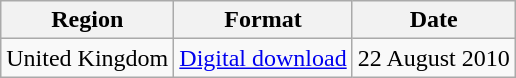<table class="wikitable">
<tr>
<th>Region</th>
<th>Format</th>
<th>Date</th>
</tr>
<tr>
<td>United Kingdom</td>
<td><a href='#'>Digital download</a></td>
<td>22 August 2010</td>
</tr>
</table>
